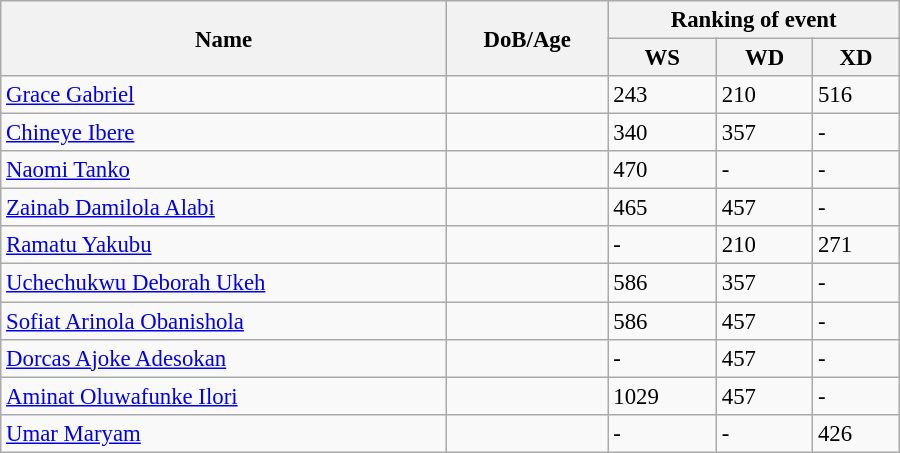<table class="wikitable" style="width:600px; font-size:95%;">
<tr>
<th rowspan="2" align="left">Name</th>
<th rowspan="2" align="left">DoB/Age</th>
<th colspan="3" align="center">Ranking of event</th>
</tr>
<tr>
<th align="center">WS</th>
<th>WD</th>
<th align="center">XD</th>
</tr>
<tr>
<td><a href='#'>Grace Gabriel</a></td>
<td></td>
<td>243</td>
<td>210</td>
<td>516</td>
</tr>
<tr>
<td><a href='#'>Chineye Ibere</a></td>
<td></td>
<td>340</td>
<td>357</td>
<td>-</td>
</tr>
<tr>
<td><a href='#'>Naomi Tanko</a></td>
<td></td>
<td>470</td>
<td>-</td>
<td>-</td>
</tr>
<tr>
<td><a href='#'>Zainab Damilola Alabi</a></td>
<td></td>
<td>465</td>
<td>457</td>
<td>-</td>
</tr>
<tr>
<td><a href='#'>Ramatu Yakubu</a></td>
<td></td>
<td>-</td>
<td>210</td>
<td>271</td>
</tr>
<tr>
<td><a href='#'>Uchechukwu Deborah Ukeh</a></td>
<td></td>
<td>586</td>
<td>357</td>
<td>-</td>
</tr>
<tr>
<td><a href='#'>Sofiat Arinola Obanishola</a></td>
<td></td>
<td>586</td>
<td>457</td>
<td>-</td>
</tr>
<tr>
<td><a href='#'>Dorcas Ajoke Adesokan</a></td>
<td></td>
<td>-</td>
<td>457</td>
<td>-</td>
</tr>
<tr>
<td><a href='#'>Aminat Oluwafunke Ilori</a></td>
<td></td>
<td>1029</td>
<td>457</td>
<td>-</td>
</tr>
<tr>
<td><a href='#'>Umar Maryam</a></td>
<td></td>
<td>-</td>
<td>-</td>
<td>426</td>
</tr>
</table>
